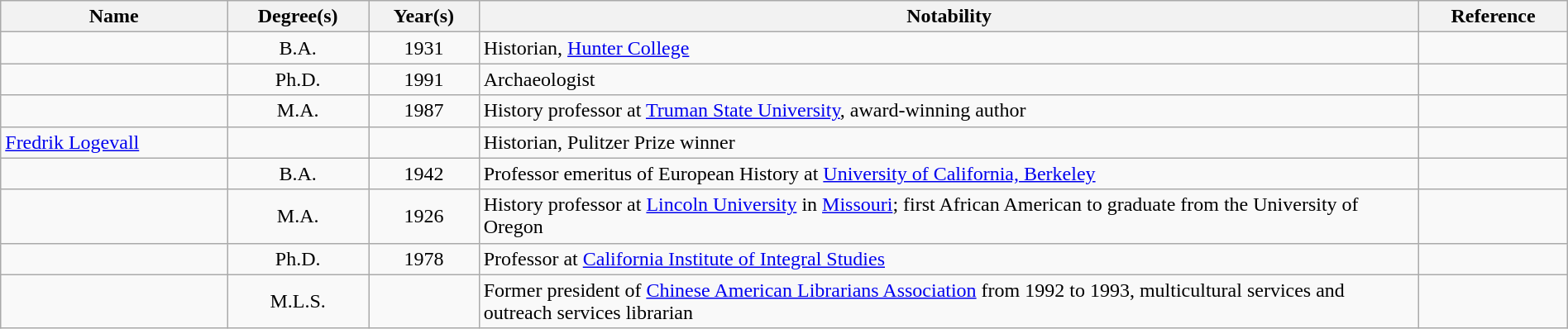<table class="wikitable sortable" style="width:100%">
<tr>
<th width="* ">Name</th>
<th>Degree(s)</th>
<th>Year(s)</th>
<th width="60%" class="unsortable">Notability</th>
<th width="* " class="unsortable">Reference</th>
</tr>
<tr>
<td></td>
<td align="center">B.A.</td>
<td align="center">1931</td>
<td>Historian, <a href='#'>Hunter College</a></td>
<td align="center"></td>
</tr>
<tr>
<td></td>
<td align="center">Ph.D.</td>
<td align="center">1991</td>
<td>Archaeologist</td>
<td align="center"></td>
</tr>
<tr>
<td></td>
<td align="center">M.A.</td>
<td align="center">1987</td>
<td>History professor at <a href='#'>Truman State University</a>, award-winning author</td>
<td align="center"></td>
</tr>
<tr>
<td><a href='#'>Fredrik Logevall</a></td>
<td></td>
<td></td>
<td>Historian, Pulitzer Prize winner</td>
<td></td>
</tr>
<tr>
<td></td>
<td align="center">B.A.</td>
<td align="center">1942</td>
<td>Professor emeritus of European History at <a href='#'>University of California, Berkeley</a></td>
<td align="center"></td>
</tr>
<tr>
<td></td>
<td align="center">M.A.</td>
<td align="center">1926</td>
<td>History professor at <a href='#'>Lincoln University</a> in <a href='#'>Missouri</a>; first African American to graduate from the University of Oregon</td>
<td align="center"></td>
</tr>
<tr>
<td></td>
<td align="center">Ph.D.</td>
<td align="center">1978</td>
<td>Professor at <a href='#'>California Institute of Integral Studies</a></td>
<td align="center"><br></td>
</tr>
<tr>
<td></td>
<td align="center">M.L.S.</td>
<td align="center"></td>
<td>Former president of <a href='#'>Chinese American Librarians Association</a> from 1992 to 1993, multicultural services and outreach services librarian</td>
<td align="center"></td>
</tr>
</table>
